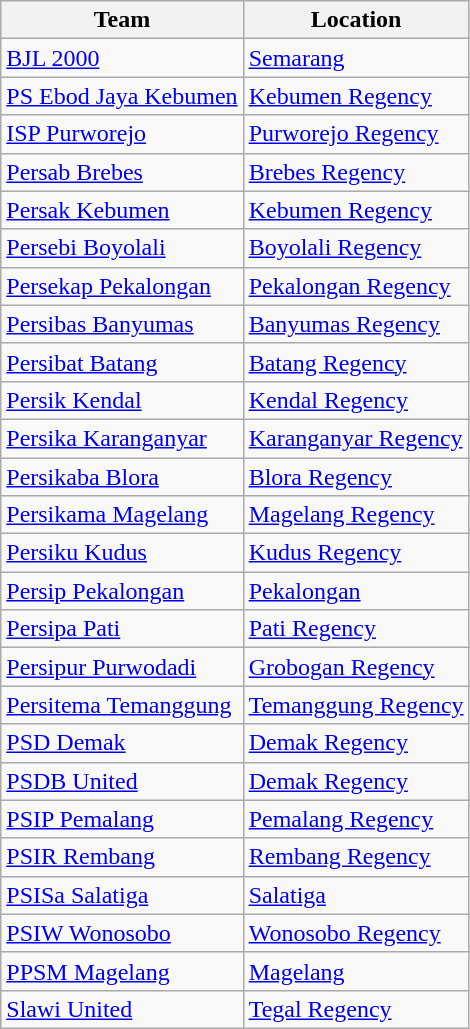<table class="wikitable sortable">
<tr>
<th>Team</th>
<th>Location</th>
</tr>
<tr>
<td><a href='#'>BJL 2000</a></td>
<td><a href='#'>Semarang</a></td>
</tr>
<tr>
<td><a href='#'>PS Ebod Jaya Kebumen</a></td>
<td><a href='#'>Kebumen Regency</a></td>
</tr>
<tr>
<td><a href='#'>ISP Purworejo</a></td>
<td><a href='#'>Purworejo Regency</a></td>
</tr>
<tr>
<td><a href='#'>Persab Brebes</a></td>
<td><a href='#'>Brebes Regency</a></td>
</tr>
<tr>
<td><a href='#'>Persak Kebumen</a></td>
<td><a href='#'>Kebumen Regency</a></td>
</tr>
<tr>
<td><a href='#'>Persebi Boyolali</a></td>
<td><a href='#'>Boyolali Regency</a></td>
</tr>
<tr>
<td><a href='#'>Persekap Pekalongan</a></td>
<td><a href='#'>Pekalongan Regency</a></td>
</tr>
<tr>
<td><a href='#'>Persibas Banyumas</a></td>
<td><a href='#'>Banyumas Regency</a></td>
</tr>
<tr>
<td><a href='#'>Persibat Batang</a></td>
<td><a href='#'>Batang Regency</a></td>
</tr>
<tr>
<td><a href='#'>Persik Kendal</a></td>
<td><a href='#'>Kendal Regency</a></td>
</tr>
<tr>
<td><a href='#'>Persika Karanganyar</a></td>
<td><a href='#'>Karanganyar Regency</a></td>
</tr>
<tr>
<td><a href='#'>Persikaba Blora</a></td>
<td><a href='#'>Blora Regency</a></td>
</tr>
<tr>
<td><a href='#'>Persikama Magelang</a></td>
<td><a href='#'>Magelang Regency</a></td>
</tr>
<tr>
<td><a href='#'>Persiku Kudus</a></td>
<td><a href='#'>Kudus Regency</a></td>
</tr>
<tr>
<td><a href='#'>Persip Pekalongan</a></td>
<td><a href='#'>Pekalongan</a></td>
</tr>
<tr>
<td><a href='#'>Persipa Pati</a></td>
<td><a href='#'>Pati Regency</a></td>
</tr>
<tr>
<td><a href='#'>Persipur Purwodadi</a></td>
<td><a href='#'>Grobogan Regency</a></td>
</tr>
<tr>
<td><a href='#'>Persitema Temanggung</a></td>
<td><a href='#'>Temanggung Regency</a></td>
</tr>
<tr>
<td><a href='#'>PSD Demak</a></td>
<td><a href='#'>Demak Regency</a></td>
</tr>
<tr>
<td><a href='#'>PSDB United</a></td>
<td><a href='#'>Demak Regency</a></td>
</tr>
<tr>
<td><a href='#'>PSIP Pemalang</a></td>
<td><a href='#'>Pemalang Regency</a></td>
</tr>
<tr>
<td><a href='#'>PSIR Rembang</a></td>
<td><a href='#'>Rembang Regency</a></td>
</tr>
<tr>
<td><a href='#'>PSISa Salatiga</a></td>
<td><a href='#'>Salatiga</a></td>
</tr>
<tr>
<td><a href='#'>PSIW Wonosobo</a></td>
<td><a href='#'>Wonosobo Regency</a></td>
</tr>
<tr>
<td><a href='#'>PPSM Magelang</a></td>
<td><a href='#'>Magelang</a></td>
</tr>
<tr>
<td><a href='#'>Slawi United</a></td>
<td><a href='#'>Tegal Regency</a></td>
</tr>
</table>
